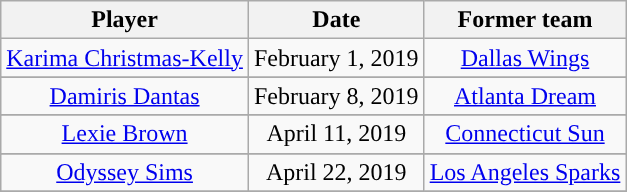<table class="wikitable sortable sortable">
<tr>
<th>Player</th>
<th>Date</th>
<th>Former team</th>
</tr>
<tr style="text-align: center">
<td><a href='#'>Karima Christmas-Kelly</a></td>
<td>February 1, 2019</td>
<td><a href='#'>Dallas Wings</a></td>
</tr>
<tr>
</tr>
<tr style="text-align: center">
<td><a href='#'>Damiris Dantas</a></td>
<td>February 8, 2019</td>
<td><a href='#'>Atlanta Dream</a></td>
</tr>
<tr>
</tr>
<tr style="text-align: center">
<td><a href='#'>Lexie Brown</a></td>
<td>April 11, 2019</td>
<td><a href='#'>Connecticut Sun</a></td>
</tr>
<tr>
</tr>
<tr style="text-align: center">
<td><a href='#'>Odyssey Sims</a></td>
<td>April 22, 2019</td>
<td><a href='#'>Los Angeles Sparks</a></td>
</tr>
<tr>
</tr>
</table>
